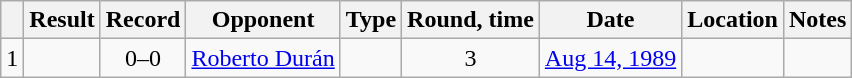<table class="wikitable" style="text-align:center">
<tr>
<th></th>
<th>Result</th>
<th>Record</th>
<th>Opponent</th>
<th>Type</th>
<th>Round, time</th>
<th>Date</th>
<th>Location</th>
<th>Notes</th>
</tr>
<tr>
<td>1</td>
<td></td>
<td>0–0 </td>
<td style="text-align:left;"><a href='#'>Roberto Durán</a></td>
<td></td>
<td>3</td>
<td><a href='#'>Aug 14, 1989</a></td>
<td style="text-align:left;"></td>
<td style="text-align:left;"></td>
</tr>
</table>
